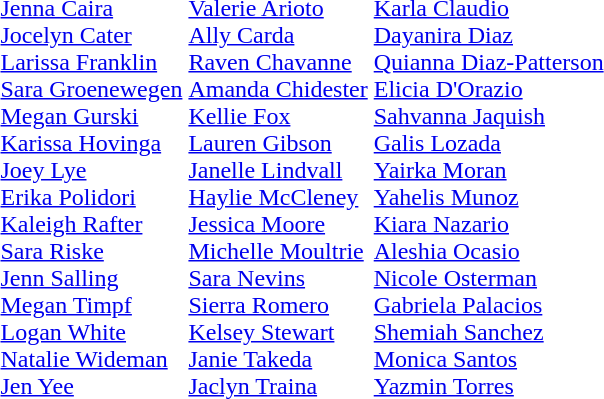<table>
<tr>
<td></td>
<td><br><a href='#'>Jenna Caira</a><br><a href='#'>Jocelyn Cater</a><br><a href='#'>Larissa Franklin</a><br><a href='#'>Sara Groenewegen</a><br><a href='#'>Megan Gurski</a><br><a href='#'>Karissa Hovinga</a><br><a href='#'>Joey Lye</a><br><a href='#'>Erika Polidori</a><br><a href='#'>Kaleigh Rafter</a><br><a href='#'>Sara Riske</a><br><a href='#'>Jenn Salling</a><br><a href='#'>Megan Timpf</a><br><a href='#'>Logan White</a><br><a href='#'>Natalie Wideman</a><br><a href='#'>Jen Yee</a></td>
<td><br><a href='#'>Valerie Arioto</a><br><a href='#'>Ally Carda</a><br><a href='#'>Raven Chavanne</a><br><a href='#'>Amanda Chidester</a><br><a href='#'>Kellie Fox</a><br><a href='#'>Lauren Gibson</a><br><a href='#'>Janelle Lindvall</a><br><a href='#'>Haylie McCleney</a><br><a href='#'>Jessica Moore</a><br><a href='#'>Michelle Moultrie</a><br><a href='#'>Sara Nevins</a><br><a href='#'>Sierra Romero</a><br><a href='#'>Kelsey Stewart</a><br><a href='#'>Janie Takeda</a><br><a href='#'>Jaclyn Traina</a></td>
<td><br><a href='#'>Karla Claudio</a><br><a href='#'>Dayanira Diaz</a><br><a href='#'>Quianna Diaz-Patterson</a><br><a href='#'>Elicia D'Orazio</a><br><a href='#'>Sahvanna Jaquish</a><br><a href='#'>Galis Lozada</a><br><a href='#'>Yairka Moran</a><br><a href='#'>Yahelis Munoz</a><br><a href='#'>Kiara Nazario</a><br><a href='#'>Aleshia Ocasio</a><br><a href='#'>Nicole Osterman</a><br><a href='#'>Gabriela Palacios</a><br><a href='#'>Shemiah Sanchez</a><br><a href='#'>Monica Santos</a><br><a href='#'>Yazmin Torres</a></td>
</tr>
</table>
